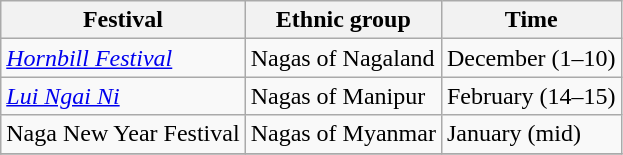<table class="wikitable sortable">
<tr>
<th>Festival</th>
<th>Ethnic group</th>
<th>Time</th>
</tr>
<tr>
<td><em><a href='#'>Hornbill Festival</a></em></td>
<td>Nagas of Nagaland</td>
<td>December (1–10)</td>
</tr>
<tr>
<td><em><a href='#'>Lui Ngai Ni</a></em></td>
<td>Nagas of Manipur</td>
<td>February (14–15)</td>
</tr>
<tr>
<td>Naga New Year Festival</td>
<td>Nagas of Myanmar</td>
<td>January (mid)</td>
</tr>
<tr>
</tr>
</table>
